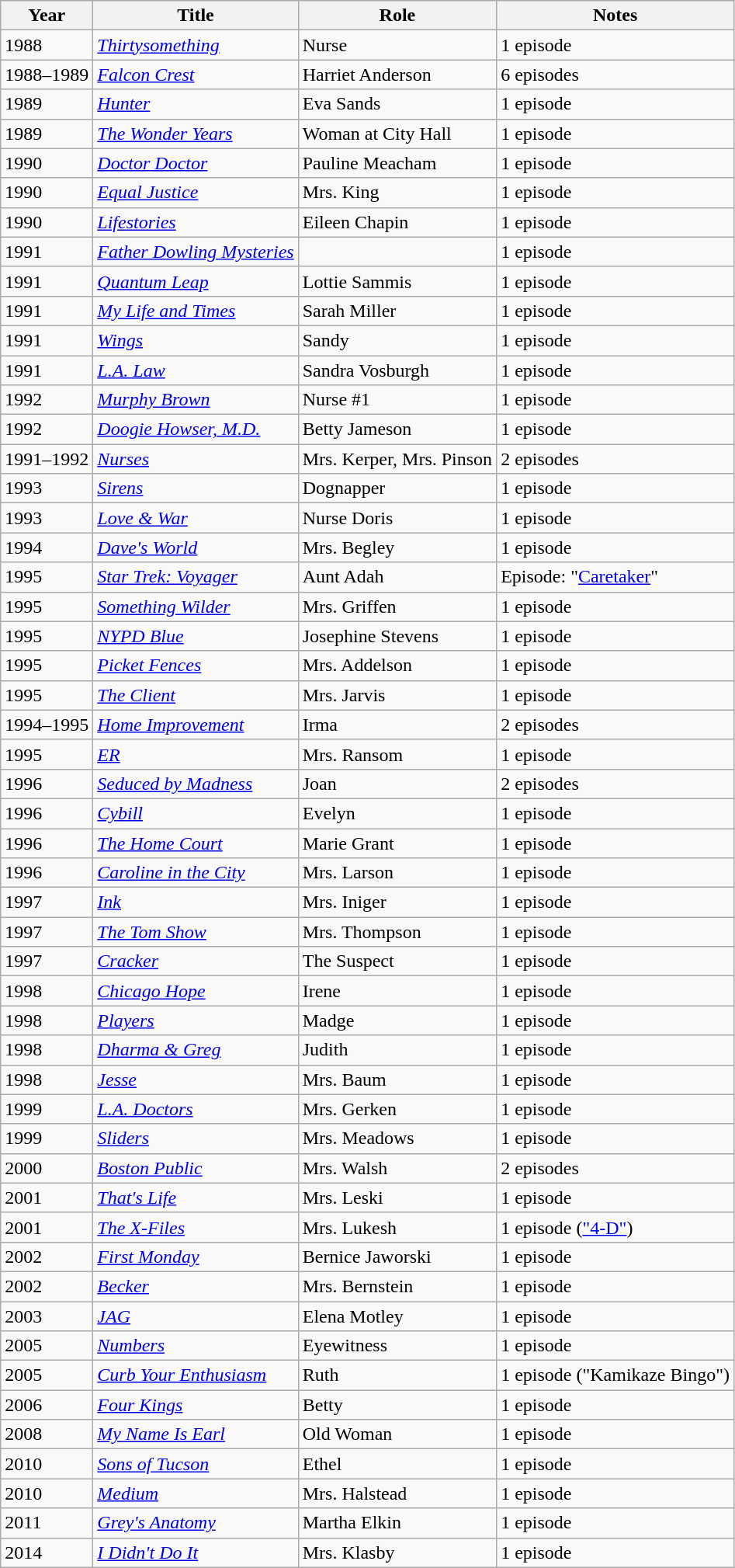<table class="wikitable sortable">
<tr>
<th>Year</th>
<th>Title</th>
<th>Role</th>
<th>Notes</th>
</tr>
<tr>
<td>1988</td>
<td><a href='#'><em>Thirtysomething</em></a></td>
<td>Nurse</td>
<td>1 episode</td>
</tr>
<tr>
<td>1988–1989</td>
<td><em><a href='#'>Falcon Crest</a></em></td>
<td>Harriet Anderson</td>
<td>6 episodes</td>
</tr>
<tr>
<td>1989</td>
<td><a href='#'><em>Hunter</em></a></td>
<td>Eva Sands</td>
<td>1 episode</td>
</tr>
<tr>
<td>1989</td>
<td><em><a href='#'>The Wonder Years</a></em></td>
<td>Woman at City Hall</td>
<td>1 episode</td>
</tr>
<tr>
<td>1990</td>
<td><a href='#'><em>Doctor Doctor</em></a></td>
<td>Pauline Meacham</td>
<td>1 episode</td>
</tr>
<tr>
<td>1990</td>
<td><a href='#'><em>Equal Justice</em></a></td>
<td>Mrs. King</td>
<td>1 episode</td>
</tr>
<tr>
<td>1990</td>
<td><em><a href='#'>Lifestories</a></em></td>
<td>Eileen Chapin</td>
<td>1 episode</td>
</tr>
<tr>
<td>1991</td>
<td><em><a href='#'>Father Dowling Mysteries</a></em></td>
<td></td>
<td>1 episode</td>
</tr>
<tr>
<td>1991</td>
<td><em><a href='#'>Quantum Leap</a></em></td>
<td>Lottie Sammis</td>
<td>1 episode</td>
</tr>
<tr>
<td>1991</td>
<td><em><a href='#'>My Life and Times</a></em></td>
<td>Sarah Miller</td>
<td>1 episode</td>
</tr>
<tr>
<td>1991</td>
<td><a href='#'><em>Wings</em></a></td>
<td>Sandy</td>
<td>1 episode</td>
</tr>
<tr>
<td>1991</td>
<td><em><a href='#'>L.A. Law</a></em></td>
<td>Sandra Vosburgh</td>
<td>1 episode</td>
</tr>
<tr>
<td>1992</td>
<td><em><a href='#'>Murphy Brown</a></em></td>
<td>Nurse #1</td>
<td>1 episode</td>
</tr>
<tr>
<td>1992</td>
<td><em><a href='#'>Doogie Howser, M.D.</a></em></td>
<td>Betty Jameson</td>
<td>1 episode</td>
</tr>
<tr>
<td>1991–1992</td>
<td><a href='#'><em>Nurses</em></a></td>
<td>Mrs. Kerper, Mrs. Pinson</td>
<td>2 episodes</td>
</tr>
<tr>
<td>1993</td>
<td><a href='#'><em>Sirens</em></a></td>
<td>Dognapper</td>
<td>1 episode</td>
</tr>
<tr>
<td>1993</td>
<td><a href='#'><em>Love & War</em></a></td>
<td>Nurse Doris</td>
<td>1 episode</td>
</tr>
<tr>
<td>1994</td>
<td><em><a href='#'>Dave's World</a></em></td>
<td>Mrs. Begley</td>
<td>1 episode</td>
</tr>
<tr>
<td>1995</td>
<td><em><a href='#'>Star Trek: Voyager</a></em></td>
<td>Aunt Adah</td>
<td>Episode: "<a href='#'>Caretaker</a>"</td>
</tr>
<tr>
<td>1995</td>
<td><em><a href='#'>Something Wilder</a></em></td>
<td>Mrs. Griffen</td>
<td>1 episode</td>
</tr>
<tr>
<td>1995</td>
<td><em><a href='#'>NYPD Blue</a></em></td>
<td>Josephine Stevens</td>
<td>1 episode</td>
</tr>
<tr>
<td>1995</td>
<td><em><a href='#'>Picket Fences</a></em></td>
<td>Mrs. Addelson</td>
<td>1 episode</td>
</tr>
<tr>
<td>1995</td>
<td><a href='#'><em>The Client</em></a></td>
<td>Mrs. Jarvis</td>
<td>1 episode</td>
</tr>
<tr>
<td>1994–1995</td>
<td><a href='#'><em>Home Improvement</em></a></td>
<td>Irma</td>
<td>2 episodes</td>
</tr>
<tr>
<td>1995</td>
<td><a href='#'><em>ER</em></a></td>
<td>Mrs. Ransom</td>
<td>1 episode</td>
</tr>
<tr>
<td>1996</td>
<td><em><a href='#'>Seduced by Madness</a></em></td>
<td>Joan</td>
<td>2 episodes</td>
</tr>
<tr>
<td>1996</td>
<td><em><a href='#'>Cybill</a></em></td>
<td>Evelyn</td>
<td>1 episode</td>
</tr>
<tr>
<td>1996</td>
<td><em><a href='#'>The Home Court</a></em></td>
<td>Marie Grant</td>
<td>1 episode</td>
</tr>
<tr>
<td>1996</td>
<td><em><a href='#'>Caroline in the City</a></em></td>
<td>Mrs. Larson</td>
<td>1 episode</td>
</tr>
<tr>
<td>1997</td>
<td><a href='#'><em>Ink</em></a></td>
<td>Mrs. Iniger</td>
<td>1 episode</td>
</tr>
<tr>
<td>1997</td>
<td><em><a href='#'>The Tom Show</a></em></td>
<td>Mrs. Thompson</td>
<td>1 episode</td>
</tr>
<tr>
<td>1997</td>
<td><a href='#'><em>Cracker</em></a></td>
<td>The Suspect</td>
<td>1 episode</td>
</tr>
<tr>
<td>1998</td>
<td><em><a href='#'>Chicago Hope</a></em></td>
<td>Irene</td>
<td>1 episode</td>
</tr>
<tr>
<td>1998</td>
<td><a href='#'><em>Players</em></a></td>
<td>Madge</td>
<td>1 episode</td>
</tr>
<tr>
<td>1998</td>
<td><em><a href='#'>Dharma & Greg</a></em></td>
<td>Judith</td>
<td>1 episode</td>
</tr>
<tr>
<td>1998</td>
<td><a href='#'><em>Jesse</em></a></td>
<td>Mrs. Baum</td>
<td>1 episode</td>
</tr>
<tr>
<td>1999</td>
<td><em><a href='#'>L.A. Doctors</a></em></td>
<td>Mrs. Gerken</td>
<td>1 episode</td>
</tr>
<tr>
<td>1999</td>
<td><em><a href='#'>Sliders</a></em></td>
<td>Mrs. Meadows</td>
<td>1 episode</td>
</tr>
<tr>
<td>2000</td>
<td><em><a href='#'>Boston Public</a></em></td>
<td>Mrs. Walsh</td>
<td>2 episodes</td>
</tr>
<tr>
<td>2001</td>
<td><a href='#'><em>That's Life</em></a></td>
<td>Mrs. Leski</td>
<td>1 episode</td>
</tr>
<tr>
<td>2001</td>
<td><em><a href='#'>The X-Files</a></em></td>
<td>Mrs. Lukesh</td>
<td>1 episode (<a href='#'>"4-D"</a>)</td>
</tr>
<tr>
<td>2002</td>
<td><em><a href='#'>First Monday</a></em></td>
<td>Bernice Jaworski</td>
<td>1 episode</td>
</tr>
<tr>
<td>2002</td>
<td><a href='#'><em>Becker</em></a></td>
<td>Mrs. Bernstein</td>
<td>1 episode</td>
</tr>
<tr>
<td>2003</td>
<td><a href='#'><em>JAG</em></a></td>
<td>Elena Motley</td>
<td>1 episode</td>
</tr>
<tr>
<td>2005</td>
<td><a href='#'><em>Numbers</em></a></td>
<td>Eyewitness</td>
<td>1 episode</td>
</tr>
<tr>
<td>2005</td>
<td><em><a href='#'>Curb Your Enthusiasm</a></em></td>
<td>Ruth</td>
<td>1 episode ("Kamikaze Bingo")</td>
</tr>
<tr>
<td>2006</td>
<td><em><a href='#'>Four Kings</a></em></td>
<td>Betty</td>
<td>1 episode</td>
</tr>
<tr>
<td>2008</td>
<td><em><a href='#'>My Name Is Earl</a></em></td>
<td>Old Woman</td>
<td>1 episode</td>
</tr>
<tr>
<td>2010</td>
<td><em><a href='#'>Sons of Tucson</a></em></td>
<td>Ethel</td>
<td>1 episode</td>
</tr>
<tr>
<td>2010</td>
<td><a href='#'><em>Medium</em></a></td>
<td>Mrs. Halstead</td>
<td>1 episode</td>
</tr>
<tr>
<td>2011</td>
<td><em><a href='#'>Grey's Anatomy</a></em></td>
<td>Martha Elkin</td>
<td>1 episode</td>
</tr>
<tr>
<td>2014</td>
<td><a href='#'><em>I Didn't Do It</em></a></td>
<td>Mrs. Klasby</td>
<td>1 episode</td>
</tr>
</table>
